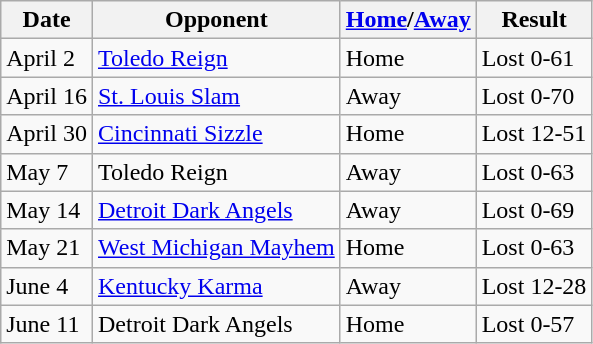<table class="wikitable">
<tr>
<th>Date</th>
<th>Opponent</th>
<th><a href='#'>Home</a>/<a href='#'>Away</a></th>
<th>Result</th>
</tr>
<tr>
<td>April 2</td>
<td><a href='#'>Toledo Reign</a></td>
<td>Home</td>
<td>Lost 0-61</td>
</tr>
<tr>
<td>April 16</td>
<td><a href='#'>St. Louis Slam</a></td>
<td>Away</td>
<td>Lost 0-70</td>
</tr>
<tr>
<td>April 30</td>
<td><a href='#'>Cincinnati Sizzle</a></td>
<td>Home</td>
<td>Lost 12-51</td>
</tr>
<tr>
<td>May 7</td>
<td>Toledo Reign</td>
<td>Away</td>
<td>Lost 0-63</td>
</tr>
<tr>
<td>May 14</td>
<td><a href='#'>Detroit Dark Angels</a></td>
<td>Away</td>
<td>Lost 0-69</td>
</tr>
<tr>
<td>May 21</td>
<td><a href='#'>West Michigan Mayhem</a></td>
<td>Home</td>
<td>Lost 0-63</td>
</tr>
<tr>
<td>June 4</td>
<td><a href='#'>Kentucky Karma</a></td>
<td>Away</td>
<td>Lost 12-28</td>
</tr>
<tr>
<td>June 11</td>
<td>Detroit Dark Angels</td>
<td>Home</td>
<td>Lost 0-57</td>
</tr>
</table>
